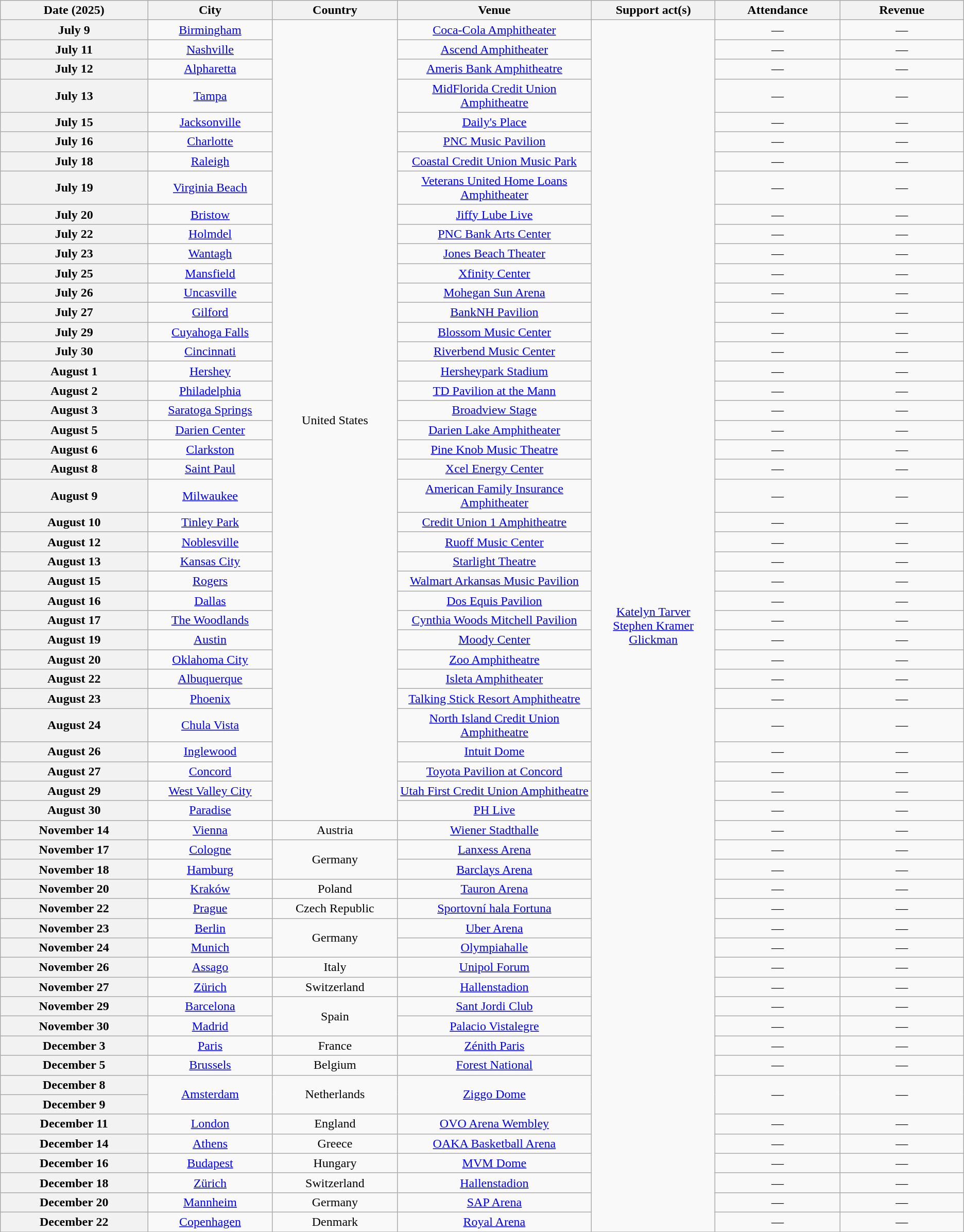<table class="wikitable plainrowheaders" style="text-align:center;">
<tr>
<th scope="col" style="width:12em;">Date (2025)</th>
<th scope="col" style="width:10em;">City</th>
<th scope="col" style="width:10em;">Country</th>
<th scope="col" style="width:16em;">Venue</th>
<th scope="col" style="width:10em;">Support act(s)</th>
<th scope="col" style="width:10em;">Attendance</th>
<th scope="col" style="width:10em;">Revenue</th>
</tr>
<tr>
<th scope="row" style="text-align:center;">July 9</th>
<td><a href='#'>Birmingham</a></td>
<td rowspan="38">United States</td>
<td><a href='#'>Coca-Cola Amphitheater</a></td>
<td rowspan="59"><a href='#'>Katelyn Tarver</a> <br> <a href='#'>Stephen Kramer Glickman</a></td>
<td>—</td>
<td>—</td>
</tr>
<tr>
<th scope="row" style="text-align:center;">July 11</th>
<td><a href='#'>Nashville</a></td>
<td><a href='#'>Ascend Amphitheater</a></td>
<td>—</td>
<td>—</td>
</tr>
<tr>
<th scope="row" style="text-align:center;">July 12</th>
<td><a href='#'>Alpharetta</a></td>
<td><a href='#'>Ameris Bank Amphitheatre</a></td>
<td>—</td>
<td>—</td>
</tr>
<tr>
<th scope="row" style="text-align:center;">July 13</th>
<td><a href='#'>Tampa</a></td>
<td><a href='#'>MidFlorida Credit Union Amphitheatre</a></td>
<td>—</td>
<td>—</td>
</tr>
<tr>
<th scope="row" style="text-align:center;">July 15</th>
<td><a href='#'>Jacksonville</a></td>
<td><a href='#'>Daily's Place</a></td>
<td>—</td>
<td>—</td>
</tr>
<tr>
<th scope="row" style="text-align:center;">July 16</th>
<td><a href='#'>Charlotte</a></td>
<td><a href='#'>PNC Music Pavilion</a></td>
<td>—</td>
<td>—</td>
</tr>
<tr>
<th scope="row" style="text-align:center;">July 18</th>
<td><a href='#'>Raleigh</a></td>
<td><a href='#'>Coastal Credit Union Music Park</a></td>
<td>—</td>
<td>—</td>
</tr>
<tr>
<th scope="row" style="text-align:center;">July 19</th>
<td><a href='#'>Virginia Beach</a></td>
<td><a href='#'>Veterans United Home Loans Amphitheater</a></td>
<td>—</td>
<td>—</td>
</tr>
<tr>
<th scope="row" style="text-align:center;">July 20</th>
<td><a href='#'>Bristow</a></td>
<td><a href='#'>Jiffy Lube Live</a></td>
<td>—</td>
<td>—</td>
</tr>
<tr>
<th scope="row" style="text-align:center;">July 22</th>
<td><a href='#'>Holmdel</a></td>
<td><a href='#'>PNC Bank Arts Center</a></td>
<td>—</td>
<td>—</td>
</tr>
<tr>
<th scope="row" style="text-align:center;">July 23</th>
<td><a href='#'>Wantagh</a></td>
<td><a href='#'>Jones Beach Theater</a></td>
<td>—</td>
<td>—</td>
</tr>
<tr>
<th scope="row" style="text-align:center;">July 25</th>
<td><a href='#'>Mansfield</a></td>
<td><a href='#'>Xfinity Center</a></td>
<td>—</td>
<td>—</td>
</tr>
<tr>
<th scope="row" style="text-align:center;">July 26</th>
<td><a href='#'>Uncasville</a></td>
<td><a href='#'>Mohegan Sun Arena</a></td>
<td>—</td>
<td>—</td>
</tr>
<tr>
<th scope="row" style="text-align:center;">July 27</th>
<td><a href='#'>Gilford</a></td>
<td><a href='#'>BankNH Pavilion</a></td>
<td>—</td>
<td>—</td>
</tr>
<tr>
<th scope="row" style="text-align:center;">July 29</th>
<td><a href='#'>Cuyahoga Falls</a></td>
<td><a href='#'>Blossom Music Center</a></td>
<td>—</td>
<td>—</td>
</tr>
<tr>
<th scope="row" style="text-align:center;">July 30</th>
<td><a href='#'>Cincinnati</a></td>
<td><a href='#'>Riverbend Music Center</a></td>
<td>—</td>
<td>—</td>
</tr>
<tr>
<th scope="row" style="text-align:center;">August 1</th>
<td><a href='#'>Hershey</a></td>
<td><a href='#'>Hersheypark Stadium</a></td>
<td>—</td>
<td>—</td>
</tr>
<tr>
<th scope="row" style="text-align:center;">August 2</th>
<td><a href='#'>Philadelphia</a></td>
<td><a href='#'>TD Pavilion at the Mann</a></td>
<td>—</td>
<td>—</td>
</tr>
<tr>
<th scope="row" style="text-align:center;">August 3</th>
<td><a href='#'>Saratoga Springs</a></td>
<td><a href='#'>Broadview Stage</a></td>
<td>—</td>
<td>—</td>
</tr>
<tr>
<th scope="row" style="text-align:center;">August 5</th>
<td><a href='#'>Darien Center</a></td>
<td><a href='#'>Darien Lake Amphitheater</a></td>
<td>—</td>
<td>—</td>
</tr>
<tr>
<th scope="row" style="text-align:center;">August 6</th>
<td><a href='#'>Clarkston</a></td>
<td><a href='#'>Pine Knob Music Theatre</a></td>
<td>—</td>
<td>—</td>
</tr>
<tr>
<th scope="row" style="text-align:center;">August 8</th>
<td><a href='#'>Saint Paul</a></td>
<td><a href='#'>Xcel Energy Center</a></td>
<td>—</td>
<td>—</td>
</tr>
<tr>
<th scope="row" style="text-align:center;">August 9</th>
<td><a href='#'>Milwaukee</a></td>
<td><a href='#'>American Family Insurance Amphitheater</a></td>
<td>—</td>
<td>—</td>
</tr>
<tr>
<th scope="row" style="text-align:center;">August 10</th>
<td><a href='#'>Tinley Park</a></td>
<td><a href='#'>Credit Union 1 Amphitheatre</a></td>
<td>—</td>
<td>—</td>
</tr>
<tr>
<th scope="row" style="text-align:center;">August 12</th>
<td><a href='#'>Noblesville</a></td>
<td><a href='#'>Ruoff Music Center</a></td>
<td>—</td>
<td>—</td>
</tr>
<tr>
<th scope="row" style="text-align:center;">August 13</th>
<td><a href='#'>Kansas City</a></td>
<td><a href='#'>Starlight Theatre</a></td>
<td>—</td>
<td>—</td>
</tr>
<tr>
<th scope="row" style="text-align:center;">August 15</th>
<td><a href='#'>Rogers</a></td>
<td><a href='#'>Walmart Arkansas Music Pavilion</a></td>
<td>—</td>
<td>—</td>
</tr>
<tr>
<th scope="row" style="text-align:center;">August 16</th>
<td><a href='#'>Dallas</a></td>
<td><a href='#'>Dos Equis Pavilion</a></td>
<td>—</td>
<td>—</td>
</tr>
<tr>
<th scope="row" style="text-align:center;">August 17</th>
<td><a href='#'>The Woodlands</a></td>
<td><a href='#'>Cynthia Woods Mitchell Pavilion</a></td>
<td>—</td>
<td>—</td>
</tr>
<tr>
<th scope="row" style="text-align:center;">August 19</th>
<td><a href='#'>Austin</a></td>
<td><a href='#'>Moody Center</a></td>
<td>—</td>
<td>—</td>
</tr>
<tr>
<th scope="row" style="text-align:center;">August 20</th>
<td><a href='#'>Oklahoma City</a></td>
<td><a href='#'>Zoo Amphitheatre</a></td>
<td>—</td>
<td>—</td>
</tr>
<tr>
<th scope="row" style="text-align:center;">August 22</th>
<td><a href='#'>Albuquerque</a></td>
<td><a href='#'>Isleta Amphitheater</a></td>
<td>—</td>
<td>—</td>
</tr>
<tr>
<th scope="row" style="text-align:center;">August 23</th>
<td><a href='#'>Phoenix</a></td>
<td><a href='#'>Talking Stick Resort Amphitheatre</a></td>
<td>—</td>
<td>—</td>
</tr>
<tr>
<th scope="row" style="text-align:center;">August 24</th>
<td><a href='#'>Chula Vista</a></td>
<td><a href='#'>North Island Credit Union Amphitheatre</a></td>
<td>—</td>
<td>—</td>
</tr>
<tr>
<th scope="row" style="text-align:center;">August 26</th>
<td><a href='#'>Inglewood</a></td>
<td><a href='#'>Intuit Dome</a></td>
<td>—</td>
<td>—</td>
</tr>
<tr>
<th scope="row" style="text-align:center;">August 27</th>
<td><a href='#'>Concord</a></td>
<td><a href='#'>Toyota Pavilion at Concord</a></td>
<td>—</td>
<td>—</td>
</tr>
<tr>
<th scope="row" style="text-align:center;">August 29</th>
<td><a href='#'>West Valley City</a></td>
<td><a href='#'>Utah First Credit Union Amphitheatre</a></td>
<td>—</td>
<td>—</td>
</tr>
<tr>
<th scope="row" style="text-align:center;">August 30</th>
<td><a href='#'>Paradise</a></td>
<td><a href='#'>PH Live</a></td>
<td>—</td>
<td>—</td>
</tr>
<tr>
<th scope="row" style="text-align:center;">November 14</th>
<td><a href='#'>Vienna</a></td>
<td>Austria</td>
<td><a href='#'>Wiener Stadthalle</a></td>
<td>—</td>
<td>—</td>
</tr>
<tr>
<th scope="row" style="text-align:center;">November 17</th>
<td><a href='#'>Cologne</a></td>
<td rowspan="2">Germany</td>
<td><a href='#'>Lanxess Arena</a></td>
<td>—</td>
<td>—</td>
</tr>
<tr>
<th scope="row" style="text-align:center;">November 18</th>
<td><a href='#'>Hamburg</a></td>
<td><a href='#'>Barclays Arena</a></td>
<td>—</td>
<td>—</td>
</tr>
<tr>
<th scope="row" style="text-align:center;">November 20</th>
<td><a href='#'>Kraków</a></td>
<td>Poland</td>
<td><a href='#'>Tauron Arena</a></td>
<td>—</td>
<td>—</td>
</tr>
<tr>
<th scope="row" style="text-align:center;">November 22</th>
<td><a href='#'>Prague</a></td>
<td>Czech Republic</td>
<td><a href='#'>Sportovní hala Fortuna</a></td>
<td>—</td>
<td>—</td>
</tr>
<tr>
<th scope="row" style="text-align:center;">November 23</th>
<td><a href='#'>Berlin</a></td>
<td rowspan="2">Germany</td>
<td><a href='#'>Uber Arena</a></td>
<td>—</td>
<td>—</td>
</tr>
<tr>
<th scope="row" style="text-align:center;">November 24</th>
<td><a href='#'>Munich</a></td>
<td><a href='#'>Olympiahalle</a></td>
<td>—</td>
<td>—</td>
</tr>
<tr>
<th scope="row" style="text-align:center;">November 26</th>
<td><a href='#'>Assago</a></td>
<td>Italy</td>
<td><a href='#'>Unipol Forum</a></td>
<td>—</td>
<td>—</td>
</tr>
<tr>
<th scope="row" style="text-align:center;">November 27</th>
<td><a href='#'>Zürich</a></td>
<td>Switzerland</td>
<td><a href='#'>Hallenstadion</a></td>
<td>—</td>
<td>—</td>
</tr>
<tr>
<th scope="row" style="text-align:center;">November 29</th>
<td><a href='#'>Barcelona</a></td>
<td rowspan="2">Spain</td>
<td><a href='#'>Sant Jordi Club</a></td>
<td>—</td>
<td>—</td>
</tr>
<tr>
<th scope="row" style="text-align:center;">November 30</th>
<td><a href='#'>Madrid</a></td>
<td><a href='#'>Palacio Vistalegre</a></td>
<td>—</td>
<td>—</td>
</tr>
<tr>
<th scope="row" style="text-align:center;">December 3</th>
<td><a href='#'>Paris</a></td>
<td>France</td>
<td><a href='#'>Zénith Paris</a></td>
<td>—</td>
<td>—</td>
</tr>
<tr>
<th scope="row" style="text-align:center;">December 5</th>
<td><a href='#'>Brussels</a></td>
<td>Belgium</td>
<td><a href='#'>Forest National</a></td>
<td>—</td>
<td>—</td>
</tr>
<tr>
<th scope="row" style="text-align:center;">December 8</th>
<td rowspan="2"><a href='#'>Amsterdam</a></td>
<td rowspan="2">Netherlands</td>
<td rowspan="2"><a href='#'>Ziggo Dome</a></td>
<td rowspan="2">—</td>
<td rowspan="2">—</td>
</tr>
<tr>
<th scope="row" style="text-align:center;">December 9</th>
</tr>
<tr>
<th scope="row" style="text-align:center;">December 11</th>
<td><a href='#'>London</a></td>
<td>England</td>
<td><a href='#'>OVO Arena Wembley</a></td>
<td>—</td>
<td>—</td>
</tr>
<tr>
<th scope="row" style="text-align:center;">December 14</th>
<td><a href='#'>Athens</a></td>
<td>Greece</td>
<td><a href='#'>OAKA Basketball Arena</a></td>
<td>—</td>
<td>—</td>
</tr>
<tr>
<th scope="row" style="text-align:center;">December 16</th>
<td><a href='#'>Budapest</a></td>
<td>Hungary</td>
<td><a href='#'>MVM Dome</a></td>
<td>—</td>
<td>—</td>
</tr>
<tr>
<th scope="row" style="text-align:center;">December 18</th>
<td><a href='#'>Zürich</a></td>
<td>Switzerland</td>
<td><a href='#'>Hallenstadion</a></td>
<td>—</td>
<td>—</td>
</tr>
<tr>
<th scope="row" style="text-align:center;">December 20</th>
<td><a href='#'>Mannheim</a></td>
<td>Germany</td>
<td><a href='#'>SAP Arena</a></td>
<td>—</td>
<td>—</td>
</tr>
<tr>
<th scope="row" style="text-align:center;">December 22</th>
<td><a href='#'>Copenhagen</a></td>
<td>Denmark</td>
<td><a href='#'>Royal Arena</a></td>
<td>—</td>
<td>—</td>
</tr>
<tr>
</tr>
</table>
